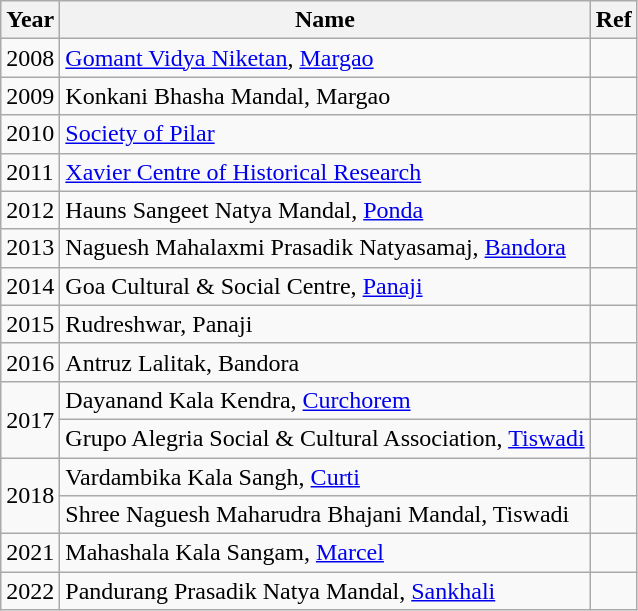<table class="wikitable sortable">
<tr>
<th>Year</th>
<th>Name</th>
<th>Ref</th>
</tr>
<tr>
<td>2008</td>
<td><a href='#'>Gomant Vidya Niketan</a>, <a href='#'>Margao</a></td>
<td></td>
</tr>
<tr>
<td>2009</td>
<td>Konkani Bhasha Mandal, Margao</td>
<td></td>
</tr>
<tr>
<td>2010</td>
<td><a href='#'>Society of Pilar</a></td>
<td></td>
</tr>
<tr>
<td>2011</td>
<td><a href='#'>Xavier Centre of Historical Research</a></td>
<td></td>
</tr>
<tr>
<td>2012</td>
<td>Hauns Sangeet Natya Mandal, <a href='#'>Ponda</a></td>
<td></td>
</tr>
<tr>
<td>2013</td>
<td>Naguesh Mahalaxmi Prasadik Natyasamaj, <a href='#'>Bandora</a></td>
<td></td>
</tr>
<tr>
<td>2014</td>
<td>Goa Cultural & Social Centre, <a href='#'>Panaji</a></td>
<td></td>
</tr>
<tr>
<td>2015</td>
<td>Rudreshwar, Panaji</td>
<td></td>
</tr>
<tr>
<td>2016</td>
<td>Antruz Lalitak, Bandora</td>
<td></td>
</tr>
<tr>
<td rowspan="2">2017</td>
<td>Dayanand Kala Kendra, <a href='#'>Curchorem</a></td>
<td></td>
</tr>
<tr>
<td>Grupo Alegria Social & Cultural Association, <a href='#'>Tiswadi</a></td>
<td></td>
</tr>
<tr>
<td rowspan="2">2018</td>
<td>Vardambika Kala Sangh, <a href='#'>Curti</a></td>
<td></td>
</tr>
<tr>
<td>Shree Naguesh Maharudra Bhajani Mandal, Tiswadi</td>
<td></td>
</tr>
<tr>
<td>2021</td>
<td>Mahashala Kala Sangam, <a href='#'>Marcel</a></td>
<td></td>
</tr>
<tr>
<td>2022</td>
<td>Pandurang Prasadik Natya Mandal, <a href='#'>Sankhali</a></td>
<td></td>
</tr>
</table>
